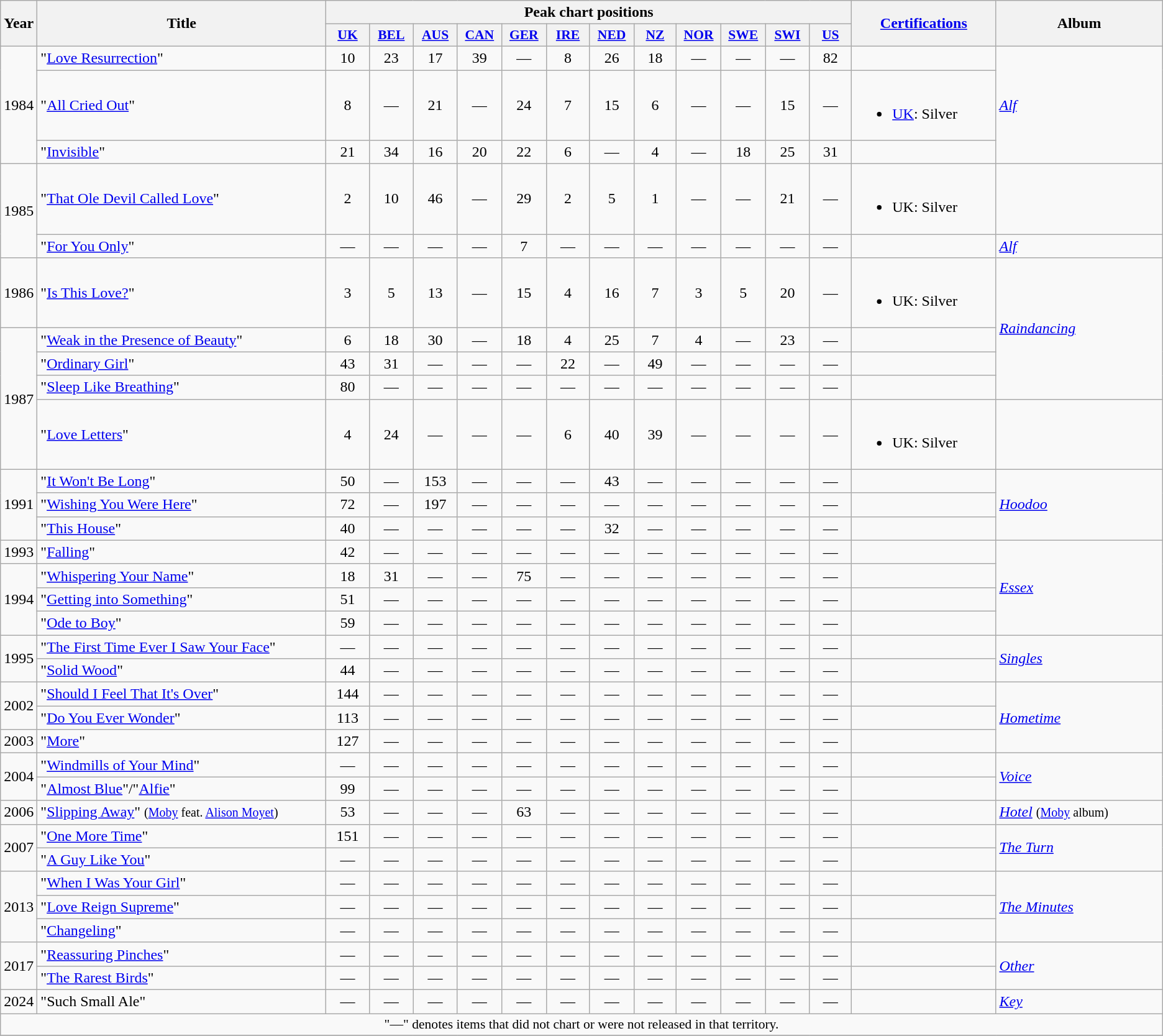<table class="wikitable">
<tr>
<th rowspan="2">Year</th>
<th rowspan="2" style="width:22em;">Title</th>
<th colspan="12">Peak chart positions</th>
<th rowspan="2" style="width:10em;"><a href='#'>Certifications</a></th>
<th rowspan="2" style="width:12em;">Album</th>
</tr>
<tr>
<th style="width:3em;font-size:90%;"><a href='#'>UK</a><br></th>
<th style="width:3em;font-size:90%;"><a href='#'>BEL</a><br></th>
<th style="width:3em;font-size:90%;"><a href='#'>AUS</a><br></th>
<th style="width:3em;font-size:90%;"><a href='#'>CAN</a><br></th>
<th style="width:3em;font-size:90%;"><a href='#'>GER</a><br></th>
<th style="width:3em;font-size:90%;"><a href='#'>IRE</a><br></th>
<th style="width:3em;font-size:90%;"><a href='#'>NED</a><br></th>
<th style="width:3em;font-size:90%;"><a href='#'>NZ</a><br></th>
<th style="width:3em;font-size:90%;"><a href='#'>NOR</a><br></th>
<th style="width:3em;font-size:90%;"><a href='#'>SWE</a><br></th>
<th style="width:3em;font-size:90%;"><a href='#'>SWI</a><br></th>
<th style="width:3em;font-size:90%;"><a href='#'>US</a><br></th>
</tr>
<tr>
<td rowspan="3">1984</td>
<td>"<a href='#'>Love Resurrection</a>"</td>
<td align="center">10</td>
<td align="center">23</td>
<td align="center">17</td>
<td align="center">39</td>
<td align="center">—</td>
<td align="center">8</td>
<td align="center">26</td>
<td align="center">18</td>
<td align="center">—</td>
<td align="center">—</td>
<td align="center">—</td>
<td align="center">82</td>
<td></td>
<td rowspan="3"><em><a href='#'>Alf</a></em></td>
</tr>
<tr>
<td>"<a href='#'>All Cried Out</a>"</td>
<td align="center">8</td>
<td align="center">—</td>
<td align="center">21</td>
<td align="center">—</td>
<td align="center">24</td>
<td align="center">7</td>
<td align="center">15</td>
<td align="center">6</td>
<td align="center">—</td>
<td align="center">—</td>
<td align="center">15</td>
<td align="center">—</td>
<td><br><ul><li><a href='#'>UK</a>: Silver</li></ul></td>
</tr>
<tr>
<td>"<a href='#'>Invisible</a>"</td>
<td align="center">21</td>
<td align="center">34</td>
<td align="center">16</td>
<td align="center">20</td>
<td align="center">22</td>
<td align="center">6</td>
<td align="center">—</td>
<td align="center">4</td>
<td align="center">—</td>
<td align="center">18</td>
<td align="center">25</td>
<td align="center">31</td>
<td></td>
</tr>
<tr>
<td rowspan="2">1985</td>
<td>"<a href='#'>That Ole Devil Called Love</a>"</td>
<td align="center">2</td>
<td align="center">10</td>
<td align="center">46</td>
<td align="center">—</td>
<td align="center">29</td>
<td align="center">2</td>
<td align="center">5</td>
<td align="center">1</td>
<td align="center">—</td>
<td align="center">—</td>
<td align="center">21</td>
<td align="center">—</td>
<td><br><ul><li>UK: Silver</li></ul></td>
<td></td>
</tr>
<tr>
<td>"<a href='#'>For You Only</a>"</td>
<td align="center">—</td>
<td align="center">—</td>
<td align="center">—</td>
<td align="center">—</td>
<td align="center">7</td>
<td align="center">—</td>
<td align="center">—</td>
<td align="center">—</td>
<td align="center">—</td>
<td align="center">—</td>
<td align="center">—</td>
<td align="center">—</td>
<td></td>
<td><em><a href='#'>Alf</a></em></td>
</tr>
<tr>
<td>1986</td>
<td>"<a href='#'>Is This Love?</a>"</td>
<td align="center">3</td>
<td align="center">5</td>
<td align="center">13</td>
<td align="center">—</td>
<td align="center">15</td>
<td align="center">4</td>
<td align="center">16</td>
<td align="center">7</td>
<td align="center">3</td>
<td align="center">5</td>
<td align="center">20</td>
<td align="center">—</td>
<td><br><ul><li>UK: Silver</li></ul></td>
<td rowspan="4"><em><a href='#'>Raindancing</a></em></td>
</tr>
<tr>
<td rowspan="4">1987</td>
<td>"<a href='#'>Weak in the Presence of Beauty</a>"</td>
<td align="center">6</td>
<td align="center">18</td>
<td align="center">30</td>
<td align="center">—</td>
<td align="center">18</td>
<td align="center">4</td>
<td align="center">25</td>
<td align="center">7</td>
<td align="center">4</td>
<td align="center">—</td>
<td align="center">23</td>
<td align="center">—</td>
<td></td>
</tr>
<tr>
<td>"<a href='#'>Ordinary Girl</a>"</td>
<td align="center">43</td>
<td align="center">31</td>
<td align="center">—</td>
<td align="center">—</td>
<td align="center">—</td>
<td align="center">22</td>
<td align="center">—</td>
<td align="center">49</td>
<td align="center">—</td>
<td align="center">—</td>
<td align="center">—</td>
<td align="center">—</td>
<td></td>
</tr>
<tr>
<td>"<a href='#'>Sleep Like Breathing</a>"</td>
<td align="center">80</td>
<td align="center">—</td>
<td align="center">—</td>
<td align="center">—</td>
<td align="center">—</td>
<td align="center">—</td>
<td align="center">—</td>
<td align="center">—</td>
<td align="center">—</td>
<td align="center">—</td>
<td align="center">—</td>
<td align="center">—</td>
<td></td>
</tr>
<tr>
<td>"<a href='#'>Love Letters</a>"</td>
<td align="center">4</td>
<td align="center">24</td>
<td align="center">—</td>
<td align="center">—</td>
<td align="center">—</td>
<td align="center">6</td>
<td align="center">40</td>
<td align="center">39</td>
<td align="center">—</td>
<td align="center">—</td>
<td align="center">—</td>
<td align="center">—</td>
<td><br><ul><li>UK: Silver</li></ul></td>
<td></td>
</tr>
<tr>
<td rowspan="3">1991</td>
<td>"<a href='#'>It Won't Be Long</a>"</td>
<td align="center">50</td>
<td align="center">—</td>
<td align="center">153</td>
<td align="center">—</td>
<td align="center">—</td>
<td align="center">—</td>
<td align="center">43</td>
<td align="center">—</td>
<td align="center">—</td>
<td align="center">—</td>
<td align="center">—</td>
<td align="center">—</td>
<td></td>
<td rowspan="3"><em><a href='#'>Hoodoo</a></em></td>
</tr>
<tr>
<td>"<a href='#'>Wishing You Were Here</a>"</td>
<td align="center">72</td>
<td align="center">—</td>
<td align="center">197</td>
<td align="center">—</td>
<td align="center">—</td>
<td align="center">—</td>
<td align="center">—</td>
<td align="center">—</td>
<td align="center">—</td>
<td align="center">—</td>
<td align="center">—</td>
<td align="center">—</td>
<td></td>
</tr>
<tr>
<td>"<a href='#'>This House</a>"</td>
<td align="center">40</td>
<td align="center">—</td>
<td align="center">—</td>
<td align="center">—</td>
<td align="center">—</td>
<td align="center">—</td>
<td align="center">32</td>
<td align="center">—</td>
<td align="center">—</td>
<td align="center">—</td>
<td align="center">—</td>
<td align="center">—</td>
<td></td>
</tr>
<tr>
<td>1993</td>
<td>"<a href='#'>Falling</a>"</td>
<td align="center">42</td>
<td align="center">—</td>
<td align="center">—</td>
<td align="center">—</td>
<td align="center">—</td>
<td align="center">—</td>
<td align="center">—</td>
<td align="center">—</td>
<td align="center">—</td>
<td align="center">—</td>
<td align="center">—</td>
<td align="center">—</td>
<td></td>
<td rowspan="4"><em><a href='#'>Essex</a></em></td>
</tr>
<tr>
<td rowspan="3">1994</td>
<td>"<a href='#'>Whispering Your Name</a>"</td>
<td align="center">18</td>
<td align="center">31</td>
<td align="center">—</td>
<td align="center">—</td>
<td align="center">75</td>
<td align="center">—</td>
<td align="center">—</td>
<td align="center">—</td>
<td align="center">—</td>
<td align="center">—</td>
<td align="center">—</td>
<td align="center">—</td>
<td></td>
</tr>
<tr>
<td>"<a href='#'>Getting into Something</a>"</td>
<td align="center">51</td>
<td align="center">—</td>
<td align="center">—</td>
<td align="center">—</td>
<td align="center">—</td>
<td align="center">—</td>
<td align="center">—</td>
<td align="center">—</td>
<td align="center">—</td>
<td align="center">—</td>
<td align="center">—</td>
<td align="center">—</td>
<td></td>
</tr>
<tr>
<td>"<a href='#'>Ode to Boy</a>"</td>
<td align="center">59</td>
<td align="center">—</td>
<td align="center">—</td>
<td align="center">—</td>
<td align="center">—</td>
<td align="center">—</td>
<td align="center">—</td>
<td align="center">—</td>
<td align="center">—</td>
<td align="center">—</td>
<td align="center">—</td>
<td align="center">—</td>
<td></td>
</tr>
<tr>
<td rowspan="2">1995</td>
<td>"<a href='#'>The First Time Ever I Saw Your Face</a>"</td>
<td align="center">—</td>
<td align="center">—</td>
<td align="center">—</td>
<td align="center">—</td>
<td align="center">—</td>
<td align="center">—</td>
<td align="center">—</td>
<td align="center">—</td>
<td align="center">—</td>
<td align="center">—</td>
<td align="center">—</td>
<td align="center">—</td>
<td></td>
<td rowspan="2"><em><a href='#'>Singles</a></em></td>
</tr>
<tr>
<td>"<a href='#'>Solid Wood</a>"</td>
<td align="center">44</td>
<td align="center">—</td>
<td align="center">—</td>
<td align="center">—</td>
<td align="center">—</td>
<td align="center">—</td>
<td align="center">—</td>
<td align="center">—</td>
<td align="center">—</td>
<td align="center">—</td>
<td align="center">—</td>
<td align="center">—</td>
<td></td>
</tr>
<tr>
<td rowspan="2">2002</td>
<td>"<a href='#'>Should I Feel That It's Over</a>"</td>
<td align="center">144</td>
<td align="center">—</td>
<td align="center">—</td>
<td align="center">—</td>
<td align="center">—</td>
<td align="center">—</td>
<td align="center">—</td>
<td align="center">—</td>
<td align="center">—</td>
<td align="center">—</td>
<td align="center">—</td>
<td align="center">—</td>
<td></td>
<td rowspan="3"><em><a href='#'>Hometime</a></em></td>
</tr>
<tr>
<td>"<a href='#'>Do You Ever Wonder</a>"</td>
<td align="center">113</td>
<td align="center">—</td>
<td align="center">—</td>
<td align="center">—</td>
<td align="center">—</td>
<td align="center">—</td>
<td align="center">—</td>
<td align="center">—</td>
<td align="center">—</td>
<td align="center">—</td>
<td align="center">—</td>
<td align="center">—</td>
<td></td>
</tr>
<tr>
<td>2003</td>
<td>"<a href='#'>More</a>"</td>
<td align="center">127</td>
<td align="center">—</td>
<td align="center">—</td>
<td align="center">—</td>
<td align="center">—</td>
<td align="center">—</td>
<td align="center">—</td>
<td align="center">—</td>
<td align="center">—</td>
<td align="center">—</td>
<td align="center">—</td>
<td align="center">—</td>
<td></td>
</tr>
<tr>
<td rowspan="2">2004</td>
<td>"<a href='#'>Windmills of Your Mind</a>"</td>
<td align="center">—</td>
<td align="center">—</td>
<td align="center">—</td>
<td align="center">—</td>
<td align="center">—</td>
<td align="center">—</td>
<td align="center">—</td>
<td align="center">—</td>
<td align="center">—</td>
<td align="center">—</td>
<td align="center">—</td>
<td align="center">—</td>
<td></td>
<td rowspan="2"><em><a href='#'>Voice</a></em></td>
</tr>
<tr>
<td>"<a href='#'>Almost Blue</a>"/"<a href='#'>Alfie</a>"</td>
<td align="center">99</td>
<td align="center">—</td>
<td align="center">—</td>
<td align="center">—</td>
<td align="center">—</td>
<td align="center">—</td>
<td align="center">—</td>
<td align="center">—</td>
<td align="center">—</td>
<td align="center">—</td>
<td align="center">—</td>
<td align="center">—</td>
<td></td>
</tr>
<tr>
<td>2006</td>
<td>"<a href='#'>Slipping Away</a>" <small>(<a href='#'>Moby</a> feat. <a href='#'>Alison Moyet</a>)</small></td>
<td align="center">53</td>
<td align="center">—</td>
<td align="center">—</td>
<td align="center">—</td>
<td align="center">63</td>
<td align="center">—</td>
<td align="center">—</td>
<td align="center">—</td>
<td align="center">—</td>
<td align="center">—</td>
<td align="center">—</td>
<td align="center">—</td>
<td></td>
<td><em><a href='#'>Hotel</a></em> <small>(<a href='#'>Moby</a> album)</small></td>
</tr>
<tr>
<td rowspan="2">2007</td>
<td>"<a href='#'>One More Time</a>"</td>
<td align="center">151</td>
<td align="center">—</td>
<td align="center">—</td>
<td align="center">—</td>
<td align="center">—</td>
<td align="center">—</td>
<td align="center">—</td>
<td align="center">—</td>
<td align="center">—</td>
<td align="center">—</td>
<td align="center">—</td>
<td align="center">—</td>
<td></td>
<td rowspan="2"><em><a href='#'>The Turn</a></em></td>
</tr>
<tr>
<td>"<a href='#'>A Guy Like You</a>"</td>
<td align="center">—</td>
<td align="center">—</td>
<td align="center">—</td>
<td align="center">—</td>
<td align="center">—</td>
<td align="center">—</td>
<td align="center">—</td>
<td align="center">—</td>
<td align="center">—</td>
<td align="center">—</td>
<td align="center">—</td>
<td align="center">—</td>
<td></td>
</tr>
<tr>
<td rowspan="3">2013</td>
<td>"<a href='#'>When I Was Your Girl</a>"</td>
<td align="center">—</td>
<td align="center">—</td>
<td align="center">—</td>
<td align="center">—</td>
<td align="center">—</td>
<td align="center">—</td>
<td align="center">—</td>
<td align="center">—</td>
<td align="center">—</td>
<td align="center">—</td>
<td align="center">—</td>
<td align="center">—</td>
<td></td>
<td rowspan="3"><em><a href='#'>The Minutes</a></em></td>
</tr>
<tr>
<td>"<a href='#'>Love Reign Supreme</a>"</td>
<td align="center">—</td>
<td align="center">—</td>
<td align="center">—</td>
<td align="center">—</td>
<td align="center">—</td>
<td align="center">—</td>
<td align="center">—</td>
<td align="center">—</td>
<td align="center">—</td>
<td align="center">—</td>
<td align="center">—</td>
<td align="center">—</td>
<td></td>
</tr>
<tr>
<td>"<a href='#'>Changeling</a>"</td>
<td align="center">—</td>
<td align="center">—</td>
<td align="center">—</td>
<td align="center">—</td>
<td align="center">—</td>
<td align="center">—</td>
<td align="center">—</td>
<td align="center">—</td>
<td align="center">—</td>
<td align="center">—</td>
<td align="center">—</td>
<td align="center">—</td>
<td></td>
</tr>
<tr>
<td rowspan="2">2017</td>
<td>"<a href='#'>Reassuring Pinches</a>"</td>
<td align="center">—</td>
<td align="center">—</td>
<td align="center">—</td>
<td align="center">—</td>
<td align="center">—</td>
<td align="center">—</td>
<td align="center">—</td>
<td align="center">—</td>
<td align="center">—</td>
<td align="center">—</td>
<td align="center">—</td>
<td align="center">—</td>
<td></td>
<td rowspan="2"><em><a href='#'>Other</a></em></td>
</tr>
<tr>
<td>"<a href='#'>The Rarest Birds</a>"</td>
<td align="center">—</td>
<td align="center">—</td>
<td align="center">—</td>
<td align="center">—</td>
<td align="center">—</td>
<td align="center">—</td>
<td align="center">—</td>
<td align="center">—</td>
<td align="center">—</td>
<td align="center">—</td>
<td align="center">—</td>
<td align="center">—</td>
<td></td>
</tr>
<tr>
<td>2024</td>
<td>"Such Small Ale"</td>
<td align="center">—</td>
<td align="center">—</td>
<td align="center">—</td>
<td align="center">—</td>
<td align="center">—</td>
<td align="center">—</td>
<td align="center">—</td>
<td align="center">—</td>
<td align="center">—</td>
<td align="center">—</td>
<td align="center">—</td>
<td align="center">—</td>
<td></td>
<td><em><a href='#'>Key</a></em></td>
</tr>
<tr>
<td align="center" style="font-size:90%" colspan="16">"—" denotes items that did not chart or were not released in that territory.</td>
</tr>
<tr>
</tr>
</table>
